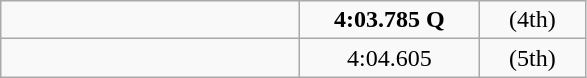<table class="wikitable" style="text-align:center;">
<tr>
<td style="width:12em" align=left></td>
<td style="width:7em;"><strong>4:03.785 Q</strong></td>
<td style="width:4em;">(4th)</td>
</tr>
<tr>
<td align=left></td>
<td>4:04.605</td>
<td>(5th)</td>
</tr>
</table>
